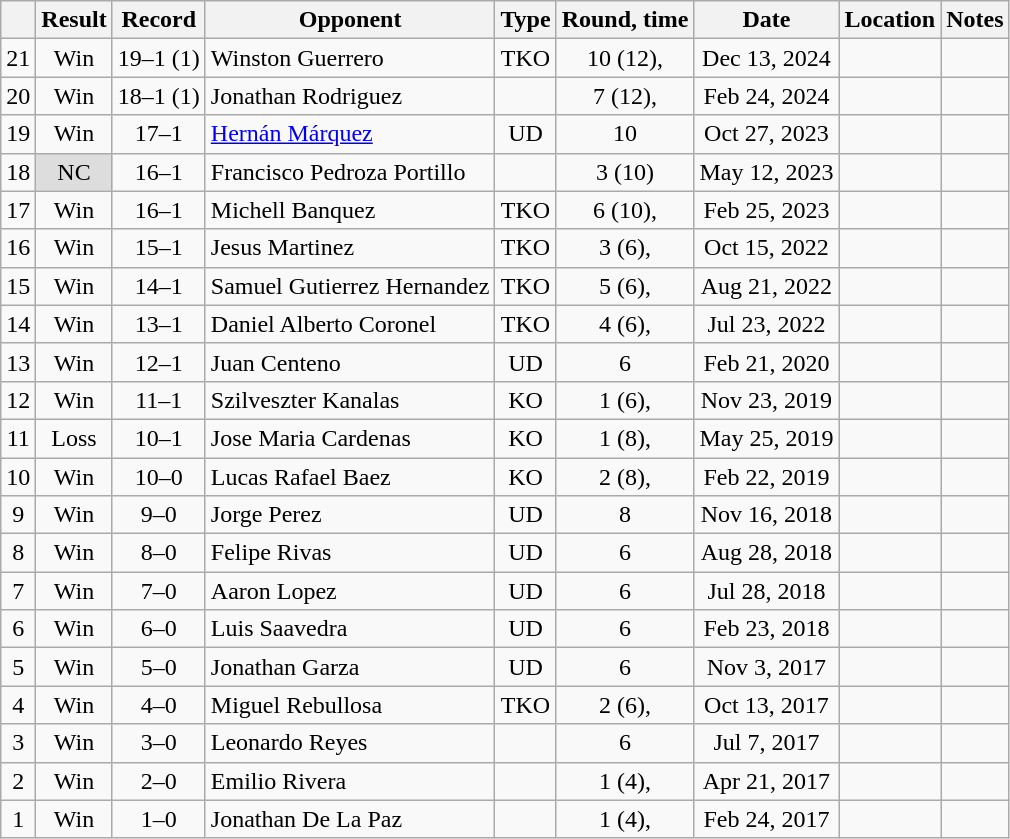<table class=wikitable style=text-align:center>
<tr>
<th></th>
<th>Result</th>
<th>Record</th>
<th>Opponent</th>
<th>Type</th>
<th>Round, time</th>
<th>Date</th>
<th>Location</th>
<th>Notes</th>
</tr>
<tr>
<td>21</td>
<td>Win</td>
<td>19–1 (1)</td>
<td align=left>Winston Guerrero</td>
<td>TKO</td>
<td>10 (12), </td>
<td>Dec 13, 2024</td>
<td align=left></td>
<td align=left></td>
</tr>
<tr>
<td>20</td>
<td>Win</td>
<td>18–1 (1)</td>
<td align=left>Jonathan Rodriguez</td>
<td></td>
<td>7 (12), </td>
<td>Feb 24, 2024</td>
<td align=left></td>
<td align=left></td>
</tr>
<tr>
<td>19</td>
<td>Win</td>
<td>17–1 </td>
<td align=left><a href='#'>Hernán Márquez</a></td>
<td>UD</td>
<td>10</td>
<td>Oct 27, 2023</td>
<td align=left></td>
<td align=left></td>
</tr>
<tr>
<td>18</td>
<td style=background:#DDD>NC</td>
<td>16–1 </td>
<td align=left>Francisco Pedroza Portillo</td>
<td></td>
<td>3 (10)</td>
<td>May 12, 2023</td>
<td align=left></td>
<td align=left></td>
</tr>
<tr>
<td>17</td>
<td>Win</td>
<td>16–1</td>
<td align=left>Michell Banquez</td>
<td>TKO</td>
<td>6 (10), </td>
<td>Feb 25, 2023</td>
<td align=left></td>
<td align=left></td>
</tr>
<tr>
<td>16</td>
<td>Win</td>
<td>15–1</td>
<td align=left>Jesus Martinez</td>
<td>TKO</td>
<td>3 (6), </td>
<td>Oct 15, 2022</td>
<td align=left></td>
<td align=left></td>
</tr>
<tr>
<td>15</td>
<td>Win</td>
<td>14–1</td>
<td align=left>Samuel Gutierrez Hernandez</td>
<td>TKO</td>
<td>5 (6), </td>
<td>Aug 21, 2022</td>
<td align=left></td>
<td align=left></td>
</tr>
<tr>
<td>14</td>
<td>Win</td>
<td>13–1</td>
<td align=left>Daniel Alberto Coronel</td>
<td>TKO</td>
<td>4 (6), </td>
<td>Jul 23, 2022</td>
<td align=left></td>
<td align=left></td>
</tr>
<tr>
<td>13</td>
<td>Win</td>
<td>12–1</td>
<td align=left>Juan Centeno</td>
<td>UD</td>
<td>6</td>
<td>Feb 21, 2020</td>
<td align=left></td>
<td align=left></td>
</tr>
<tr>
<td>12</td>
<td>Win</td>
<td>11–1</td>
<td align=left>Szilveszter Kanalas</td>
<td>KO</td>
<td>1 (6), </td>
<td>Nov 23, 2019</td>
<td align=left></td>
<td align=left></td>
</tr>
<tr>
<td>11</td>
<td>Loss</td>
<td>10–1</td>
<td align=left>Jose Maria Cardenas</td>
<td>KO</td>
<td>1 (8), </td>
<td>May 25, 2019</td>
<td align=left></td>
<td align=left></td>
</tr>
<tr>
<td>10</td>
<td>Win</td>
<td>10–0</td>
<td align=left>Lucas Rafael Baez</td>
<td>KO</td>
<td>2 (8), </td>
<td>Feb 22, 2019</td>
<td align=left></td>
<td align=left></td>
</tr>
<tr>
<td>9</td>
<td>Win</td>
<td>9–0</td>
<td align=left>Jorge Perez</td>
<td>UD</td>
<td>8</td>
<td>Nov 16, 2018</td>
<td align=left></td>
<td align=left></td>
</tr>
<tr>
<td>8</td>
<td>Win</td>
<td>8–0</td>
<td align=left>Felipe Rivas</td>
<td>UD</td>
<td>6</td>
<td>Aug 28, 2018</td>
<td align=left></td>
<td align=left></td>
</tr>
<tr>
<td>7</td>
<td>Win</td>
<td>7–0</td>
<td align=left>Aaron Lopez</td>
<td>UD</td>
<td>6</td>
<td>Jul 28, 2018</td>
<td align=left></td>
<td align=left></td>
</tr>
<tr>
<td>6</td>
<td>Win</td>
<td>6–0</td>
<td align=left>Luis Saavedra</td>
<td>UD</td>
<td>6</td>
<td>Feb 23, 2018</td>
<td align=left></td>
<td align=left></td>
</tr>
<tr>
<td>5</td>
<td>Win</td>
<td>5–0</td>
<td align=left>Jonathan Garza</td>
<td>UD</td>
<td>6</td>
<td>Nov 3, 2017</td>
<td align=left></td>
<td align=left></td>
</tr>
<tr>
<td>4</td>
<td>Win</td>
<td>4–0</td>
<td align=left>Miguel Rebullosa</td>
<td>TKO</td>
<td>2 (6), </td>
<td>Oct 13, 2017</td>
<td align=left></td>
<td align=left></td>
</tr>
<tr>
<td>3</td>
<td>Win</td>
<td>3–0</td>
<td align=left>Leonardo Reyes</td>
<td></td>
<td>6</td>
<td>Jul 7, 2017</td>
<td align=left></td>
<td align=left></td>
</tr>
<tr>
<td>2</td>
<td>Win</td>
<td>2–0</td>
<td align=left>Emilio Rivera</td>
<td></td>
<td>1 (4), </td>
<td>Apr 21, 2017</td>
<td align=left></td>
<td align=left></td>
</tr>
<tr>
<td>1</td>
<td>Win</td>
<td>1–0</td>
<td align=left>Jonathan De La Paz</td>
<td></td>
<td>1 (4), </td>
<td>Feb 24, 2017</td>
<td align=left></td>
<td align=left></td>
</tr>
</table>
